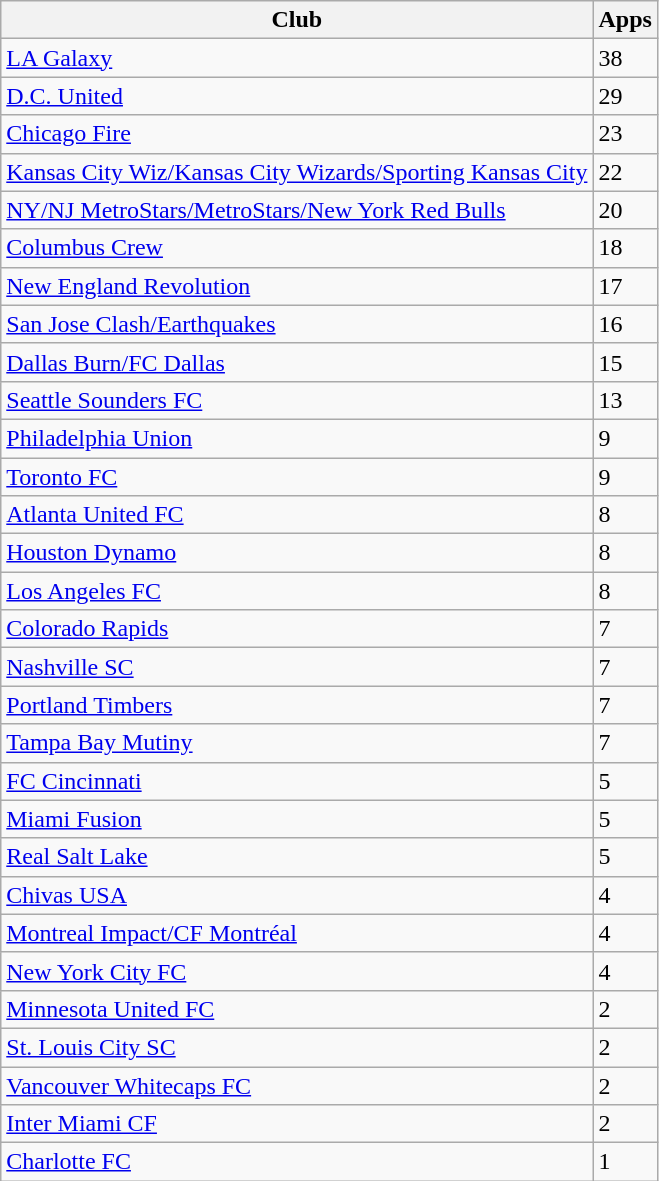<table | class="wikitable sortable">
<tr>
<th>Club</th>
<th>Apps</th>
</tr>
<tr>
<td><a href='#'>LA Galaxy</a></td>
<td>38</td>
</tr>
<tr>
<td><a href='#'>D.C. United</a></td>
<td>29</td>
</tr>
<tr>
<td><a href='#'>Chicago Fire</a></td>
<td>23</td>
</tr>
<tr>
<td><a href='#'>Kansas City Wiz/Kansas City Wizards/Sporting Kansas City</a></td>
<td>22</td>
</tr>
<tr>
<td><a href='#'>NY/NJ MetroStars/MetroStars/New York Red Bulls</a></td>
<td>20</td>
</tr>
<tr>
<td><a href='#'>Columbus Crew</a></td>
<td>18</td>
</tr>
<tr>
<td><a href='#'>New England Revolution</a></td>
<td>17</td>
</tr>
<tr>
<td><a href='#'>San Jose Clash/Earthquakes</a></td>
<td>16</td>
</tr>
<tr>
<td><a href='#'>Dallas Burn/FC Dallas</a></td>
<td>15</td>
</tr>
<tr>
<td><a href='#'>Seattle Sounders FC</a></td>
<td>13</td>
</tr>
<tr>
<td><a href='#'>Philadelphia Union</a></td>
<td>9</td>
</tr>
<tr>
<td><a href='#'>Toronto FC</a></td>
<td>9</td>
</tr>
<tr>
<td><a href='#'>Atlanta United FC</a></td>
<td>8</td>
</tr>
<tr>
<td><a href='#'>Houston Dynamo</a></td>
<td>8</td>
</tr>
<tr>
<td><a href='#'>Los Angeles FC</a></td>
<td>8</td>
</tr>
<tr>
<td><a href='#'>Colorado Rapids</a></td>
<td>7</td>
</tr>
<tr>
<td><a href='#'>Nashville SC</a></td>
<td>7</td>
</tr>
<tr>
<td><a href='#'>Portland Timbers</a></td>
<td>7</td>
</tr>
<tr>
<td><a href='#'>Tampa Bay Mutiny</a></td>
<td>7</td>
</tr>
<tr>
<td><a href='#'>FC Cincinnati</a></td>
<td>5</td>
</tr>
<tr>
<td><a href='#'>Miami Fusion</a></td>
<td>5</td>
</tr>
<tr>
<td><a href='#'>Real Salt Lake</a></td>
<td>5</td>
</tr>
<tr>
<td><a href='#'>Chivas USA</a></td>
<td>4</td>
</tr>
<tr>
<td><a href='#'>Montreal Impact/CF Montréal</a></td>
<td>4</td>
</tr>
<tr>
<td><a href='#'>New York City FC</a></td>
<td>4</td>
</tr>
<tr>
<td><a href='#'>Minnesota United FC</a></td>
<td>2</td>
</tr>
<tr>
<td><a href='#'>St. Louis City SC</a></td>
<td>2</td>
</tr>
<tr>
<td><a href='#'>Vancouver Whitecaps FC</a></td>
<td>2</td>
</tr>
<tr>
<td><a href='#'>Inter Miami CF</a></td>
<td>2</td>
</tr>
<tr>
<td><a href='#'>Charlotte FC</a></td>
<td>1</td>
</tr>
</table>
